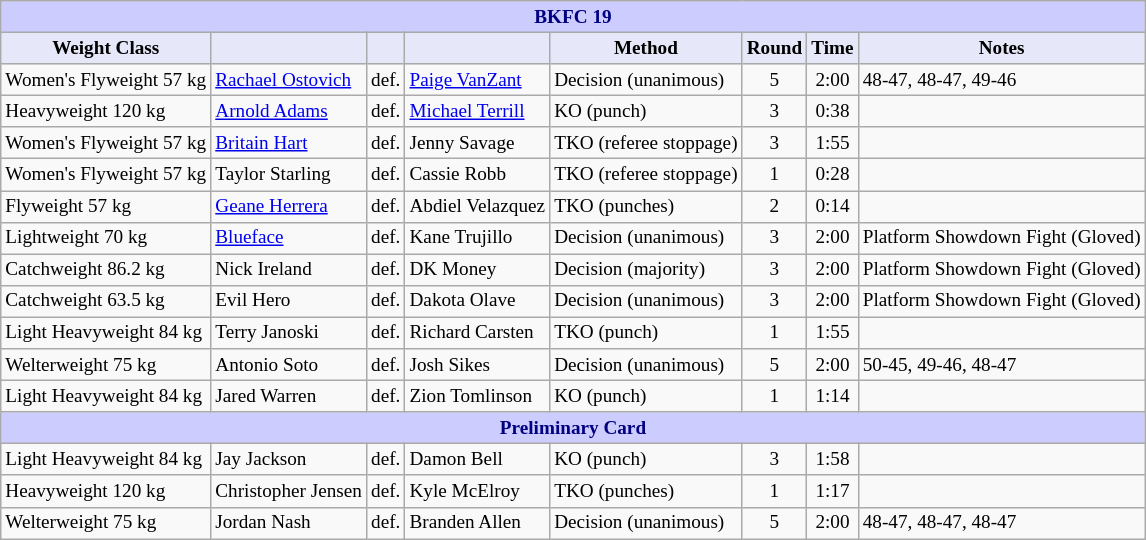<table class="wikitable" style="font-size: 80%;">
<tr>
<th colspan="8" style="background-color: #ccf; color: #000080; text-align: center;"><strong>BKFC 19</strong></th>
</tr>
<tr>
<th colspan="1" style="background-color: #E6E8FA; color: #000000; text-align: center;">Weight Class</th>
<th colspan="1" style="background-color: #E6E8FA; color: #000000; text-align: center;"></th>
<th colspan="1" style="background-color: #E6E8FA; color: #000000; text-align: center;"></th>
<th colspan="1" style="background-color: #E6E8FA; color: #000000; text-align: center;"></th>
<th colspan="1" style="background-color: #E6E8FA; color: #000000; text-align: center;">Method</th>
<th colspan="1" style="background-color: #E6E8FA; color: #000000; text-align: center;">Round</th>
<th colspan="1" style="background-color: #E6E8FA; color: #000000; text-align: center;">Time</th>
<th colspan="1" style="background-color: #E6E8FA; color: #000000; text-align: center;">Notes</th>
</tr>
<tr>
<td>Women's Flyweight 57 kg</td>
<td> <a href='#'>Rachael Ostovich</a></td>
<td align=center>def.</td>
<td> <a href='#'>Paige VanZant</a></td>
<td>Decision (unanimous)</td>
<td align=center>5</td>
<td align=center>2:00</td>
<td>48-47, 48-47, 49-46</td>
</tr>
<tr>
<td>Heavyweight 120 kg</td>
<td> <a href='#'>Arnold Adams</a></td>
<td align=center>def.</td>
<td> <a href='#'>Michael Terrill</a></td>
<td>KO (punch)</td>
<td align=center>3</td>
<td align=center>0:38</td>
<td></td>
</tr>
<tr>
<td>Women's Flyweight 57 kg</td>
<td> <a href='#'>Britain Hart</a></td>
<td align="center">def.</td>
<td> Jenny Savage</td>
<td>TKO (referee stoppage)</td>
<td align="center">3</td>
<td align="center">1:55</td>
<td></td>
</tr>
<tr>
<td>Women's Flyweight 57 kg</td>
<td> Taylor Starling</td>
<td align="center">def.</td>
<td> Cassie Robb</td>
<td>TKO (referee stoppage)</td>
<td align="center">1</td>
<td align="center">0:28</td>
<td></td>
</tr>
<tr>
<td>Flyweight 57 kg</td>
<td> <a href='#'>Geane Herrera</a></td>
<td align="center">def.</td>
<td> Abdiel Velazquez</td>
<td>TKO (punches)</td>
<td align="center">2</td>
<td align="center">0:14</td>
<td></td>
</tr>
<tr>
<td>Lightweight 70 kg</td>
<td> <a href='#'>Blueface</a></td>
<td align="center">def.</td>
<td> Kane Trujillo</td>
<td>Decision (unanimous)</td>
<td align="center">3</td>
<td align="center">2:00</td>
<td>Platform Showdown Fight (Gloved)</td>
</tr>
<tr>
<td>Catchweight 86.2 kg</td>
<td> Nick Ireland</td>
<td align="center">def.</td>
<td> DK Money</td>
<td>Decision (majority)</td>
<td align="center">3</td>
<td align="center">2:00</td>
<td>Platform Showdown Fight (Gloved)</td>
</tr>
<tr>
<td>Catchweight 63.5 kg</td>
<td> Evil Hero</td>
<td align="center">def.</td>
<td> Dakota Olave</td>
<td>Decision (unanimous)</td>
<td align="center">3</td>
<td align="center">2:00</td>
<td>Platform Showdown Fight (Gloved)</td>
</tr>
<tr>
<td>Light Heavyweight 84 kg</td>
<td> Terry Janoski</td>
<td align=center>def.</td>
<td> Richard Carsten</td>
<td>TKO (punch)</td>
<td align=center>1</td>
<td align=center>1:55</td>
<td></td>
</tr>
<tr>
<td>Welterweight 75 kg</td>
<td> Antonio Soto</td>
<td align=center>def.</td>
<td> Josh Sikes</td>
<td>Decision (unanimous)</td>
<td align=center>5</td>
<td align=center>2:00</td>
<td>50-45, 49-46, 48-47</td>
</tr>
<tr>
<td>Light Heavyweight 84 kg</td>
<td> Jared Warren</td>
<td align="center">def.</td>
<td> Zion Tomlinson</td>
<td>KO (punch)</td>
<td align="center">1</td>
<td align="center">1:14</td>
<td></td>
</tr>
<tr>
<th colspan="8" style="background-color: #ccf; color: #000080; text-align: center;"><strong>Preliminary Card</strong></th>
</tr>
<tr>
<td>Light Heavyweight 84 kg</td>
<td> Jay Jackson</td>
<td>def.</td>
<td> Damon Bell</td>
<td>KO (punch)</td>
<td align=center>3</td>
<td align=center>1:58</td>
<td></td>
</tr>
<tr>
<td>Heavyweight 120 kg</td>
<td> Christopher Jensen</td>
<td>def.</td>
<td> Kyle McElroy</td>
<td>TKO (punches)</td>
<td align=center>1</td>
<td align=center>1:17</td>
<td></td>
</tr>
<tr>
<td>Welterweight 75 kg</td>
<td> Jordan Nash</td>
<td>def.</td>
<td> Branden Allen</td>
<td>Decision (unanimous)</td>
<td align=center>5</td>
<td align=center>2:00</td>
<td>48-47, 48-47, 48-47</td>
</tr>
</table>
